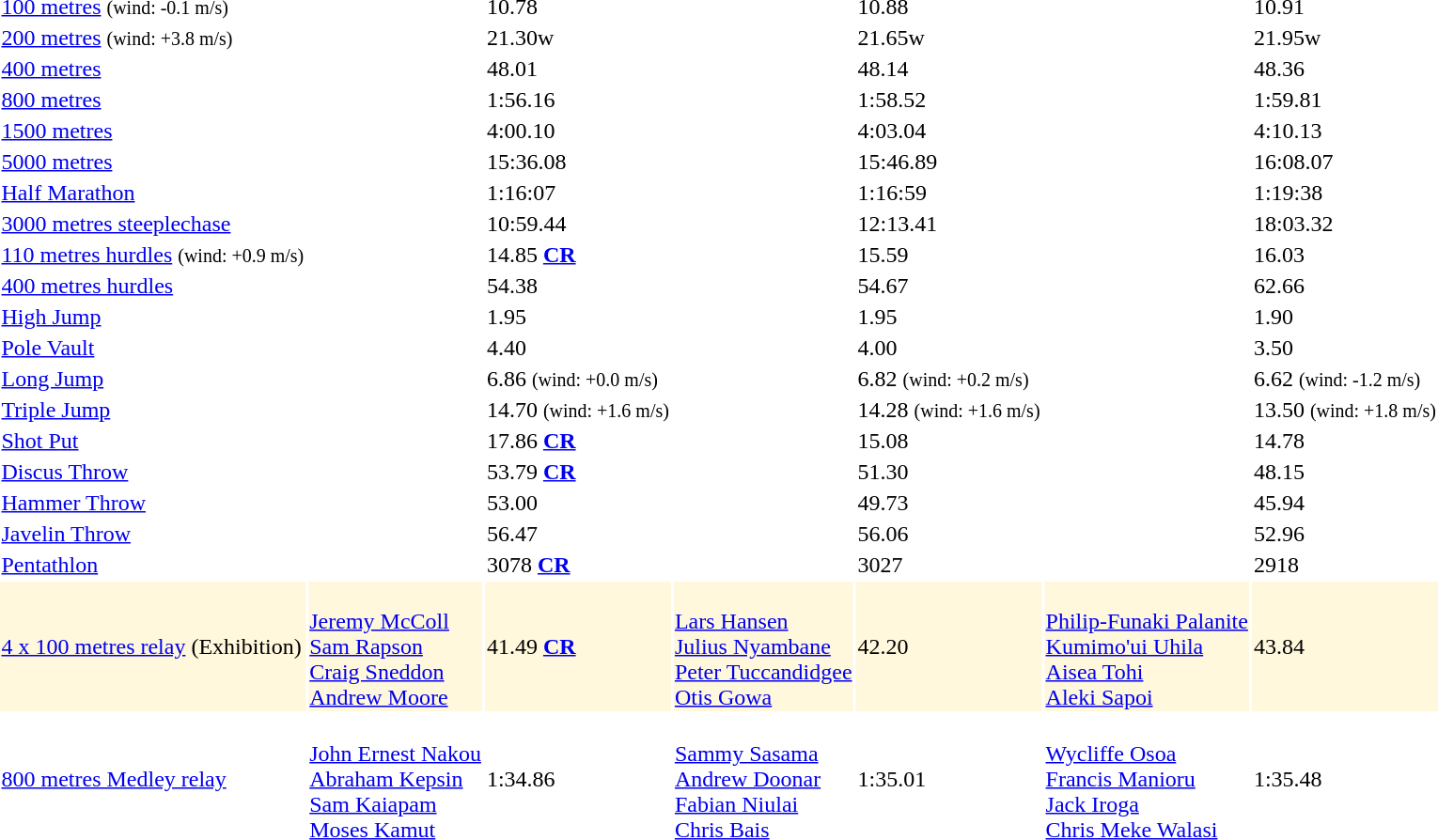<table>
<tr>
<td><a href='#'>100 metres</a> <small>(wind: -0.1 m/s)</small></td>
<td></td>
<td>10.78</td>
<td></td>
<td>10.88</td>
<td></td>
<td>10.91</td>
</tr>
<tr>
<td><a href='#'>200 metres</a> <small>(wind: +3.8 m/s)</small></td>
<td></td>
<td>21.30w</td>
<td></td>
<td>21.65w</td>
<td></td>
<td>21.95w</td>
</tr>
<tr>
<td><a href='#'>400 metres</a></td>
<td></td>
<td>48.01</td>
<td></td>
<td>48.14</td>
<td></td>
<td>48.36</td>
</tr>
<tr>
<td><a href='#'>800 metres</a></td>
<td></td>
<td>1:56.16</td>
<td></td>
<td>1:58.52</td>
<td></td>
<td>1:59.81</td>
</tr>
<tr>
<td><a href='#'>1500 metres</a></td>
<td></td>
<td>4:00.10</td>
<td></td>
<td>4:03.04</td>
<td></td>
<td>4:10.13</td>
</tr>
<tr>
<td><a href='#'>5000 metres</a></td>
<td></td>
<td>15:36.08</td>
<td></td>
<td>15:46.89</td>
<td></td>
<td>16:08.07</td>
</tr>
<tr>
<td><a href='#'>Half Marathon</a></td>
<td></td>
<td>1:16:07</td>
<td></td>
<td>1:16:59</td>
<td></td>
<td>1:19:38</td>
</tr>
<tr>
<td><a href='#'>3000 metres steeplechase</a></td>
<td></td>
<td>10:59.44</td>
<td></td>
<td>12:13.41</td>
<td></td>
<td>18:03.32</td>
</tr>
<tr>
<td><a href='#'>110 metres hurdles</a> <small>(wind: +0.9 m/s)</small></td>
<td></td>
<td>14.85 <strong><a href='#'>CR</a></strong></td>
<td></td>
<td>15.59</td>
<td></td>
<td>16.03</td>
</tr>
<tr>
<td><a href='#'>400 metres hurdles</a></td>
<td></td>
<td>54.38</td>
<td></td>
<td>54.67</td>
<td></td>
<td>62.66</td>
</tr>
<tr>
<td><a href='#'>High Jump</a></td>
<td></td>
<td>1.95</td>
<td></td>
<td>1.95</td>
<td></td>
<td>1.90</td>
</tr>
<tr>
<td><a href='#'>Pole Vault</a></td>
<td></td>
<td>4.40</td>
<td></td>
<td>4.00</td>
<td></td>
<td>3.50</td>
</tr>
<tr>
<td><a href='#'>Long Jump</a></td>
<td></td>
<td>6.86 <small>(wind: +0.0 m/s)</small></td>
<td></td>
<td>6.82 <small>(wind: +0.2 m/s)</small></td>
<td></td>
<td>6.62 <small>(wind: -1.2 m/s)</small></td>
</tr>
<tr>
<td><a href='#'>Triple Jump</a></td>
<td></td>
<td>14.70 <small>(wind: +1.6 m/s)</small></td>
<td></td>
<td>14.28 <small>(wind: +1.6 m/s)</small></td>
<td></td>
<td>13.50 <small>(wind: +1.8 m/s)</small></td>
</tr>
<tr>
<td><a href='#'>Shot Put</a></td>
<td></td>
<td>17.86 <strong><a href='#'>CR</a></strong></td>
<td></td>
<td>15.08</td>
<td></td>
<td>14.78</td>
</tr>
<tr>
<td><a href='#'>Discus Throw</a></td>
<td></td>
<td>53.79 <strong><a href='#'>CR</a></strong></td>
<td></td>
<td>51.30</td>
<td></td>
<td>48.15</td>
</tr>
<tr>
<td><a href='#'>Hammer Throw</a></td>
<td></td>
<td>53.00</td>
<td></td>
<td>49.73</td>
<td></td>
<td>45.94</td>
</tr>
<tr>
<td><a href='#'>Javelin Throw</a></td>
<td></td>
<td>56.47</td>
<td></td>
<td>56.06</td>
<td></td>
<td>52.96</td>
</tr>
<tr>
<td><a href='#'>Pentathlon</a></td>
<td></td>
<td>3078 <strong><a href='#'>CR</a></strong></td>
<td></td>
<td>3027</td>
<td></td>
<td>2918</td>
</tr>
<tr style="background-color:CornSilk">
<td><a href='#'>4 x 100 metres relay</a> (Exhibition)</td>
<td> <br> <a href='#'>Jeremy McColl</a> <br> <a href='#'>Sam Rapson</a> <br> <a href='#'>Craig Sneddon</a> <br> <a href='#'>Andrew Moore</a></td>
<td>41.49 <strong><a href='#'>CR</a></strong></td>
<td> <br> <a href='#'>Lars Hansen</a> <br> <a href='#'>Julius Nyambane</a> <br> <a href='#'>Peter Tuccandidgee</a> <br> <a href='#'>Otis Gowa</a></td>
<td>42.20</td>
<td> <br> <a href='#'>Philip-Funaki Palanite</a> <br> <a href='#'>Kumimo'ui Uhila</a> <br> <a href='#'>Aisea Tohi</a> <br> <a href='#'>Aleki Sapoi</a></td>
<td>43.84</td>
</tr>
<tr>
<td><a href='#'>800 metres Medley relay</a></td>
<td> <br> <a href='#'>John Ernest Nakou</a> <br> <a href='#'>Abraham Kepsin</a> <br> <a href='#'>Sam Kaiapam</a> <br> <a href='#'>Moses Kamut</a></td>
<td>1:34.86</td>
<td> <br> <a href='#'>Sammy Sasama</a> <br> <a href='#'>Andrew Doonar</a> <br> <a href='#'>Fabian Niulai</a> <br> <a href='#'>Chris Bais</a></td>
<td>1:35.01</td>
<td> <br> <a href='#'>Wycliffe Osoa</a> <br> <a href='#'>Francis Manioru</a> <br> <a href='#'>Jack Iroga</a> <br> <a href='#'>Chris Meke Walasi</a></td>
<td>1:35.48</td>
</tr>
</table>
